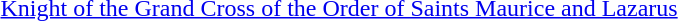<table>
<tr>
<td rowspan=2 style="width:60px; vertical-align:top;"></td>
<td><a href='#'>Knight of the Grand Cross of the Order of Saints Maurice and Lazarus</a></td>
</tr>
<tr>
<td></td>
</tr>
</table>
